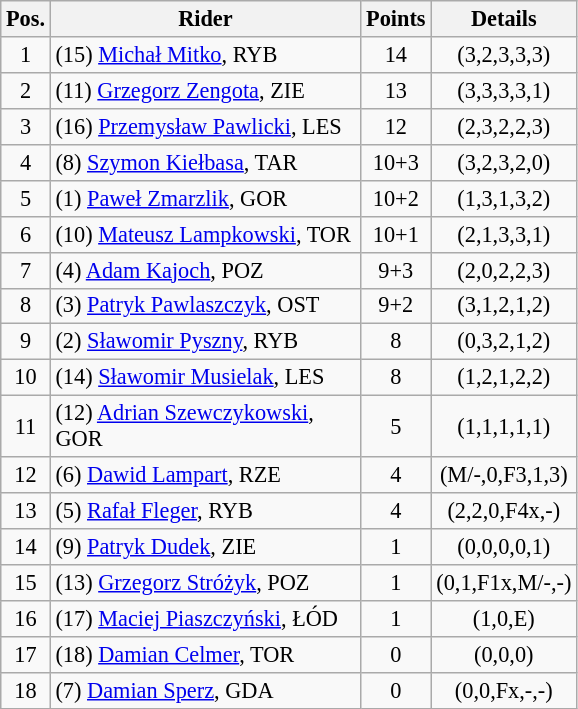<table class=wikitable style="font-size:93%;">
<tr>
<th width=25px>Pos.</th>
<th width=200px>Rider</th>
<th width=40px>Points</th>
<th width=70px>Details</th>
</tr>
<tr align=center >
<td>1</td>
<td align=left>(15) <a href='#'>Michał Mitko</a>, RYB</td>
<td>14</td>
<td>(3,2,3,3,3)</td>
</tr>
<tr align=center >
<td>2</td>
<td align=left>(11) <a href='#'>Grzegorz Zengota</a>, ZIE</td>
<td>13</td>
<td>(3,3,3,3,1)</td>
</tr>
<tr align=center >
<td>3</td>
<td align=left>(16) <a href='#'>Przemysław Pawlicki</a>, LES</td>
<td>12</td>
<td>(2,3,2,2,3)</td>
</tr>
<tr align=center >
<td>4</td>
<td align=left>(8) <a href='#'>Szymon Kiełbasa</a>, TAR</td>
<td>10+3</td>
<td>(3,2,3,2,0)</td>
</tr>
<tr align=center >
<td>5</td>
<td align=left>(1) <a href='#'>Paweł Zmarzlik</a>, GOR</td>
<td>10+2</td>
<td>(1,3,1,3,2)</td>
</tr>
<tr align=center>
<td>6</td>
<td align=left>(10) <a href='#'>Mateusz Lampkowski</a>, TOR</td>
<td>10+1</td>
<td>(2,1,3,3,1)</td>
</tr>
<tr align=center>
<td>7</td>
<td align=left>(4) <a href='#'>Adam Kajoch</a>, POZ</td>
<td>9+3</td>
<td>(2,0,2,2,3)</td>
</tr>
<tr align=center>
<td>8</td>
<td align=left>(3) <a href='#'>Patryk Pawlaszczyk</a>, OST</td>
<td>9+2</td>
<td>(3,1,2,1,2)</td>
</tr>
<tr align=center>
<td>9</td>
<td align=left>(2) <a href='#'>Sławomir Pyszny</a>, RYB</td>
<td>8</td>
<td>(0,3,2,1,2)</td>
</tr>
<tr align=center>
<td>10</td>
<td align=left>(14) <a href='#'>Sławomir Musielak</a>, LES</td>
<td>8</td>
<td>(1,2,1,2,2)</td>
</tr>
<tr align=center>
<td>11</td>
<td align=left>(12) <a href='#'>Adrian Szewczykowski</a>, GOR</td>
<td>5</td>
<td>(1,1,1,1,1)</td>
</tr>
<tr align=center>
<td>12</td>
<td align=left>(6) <a href='#'>Dawid Lampart</a>, RZE</td>
<td>4</td>
<td>(M/-,0,F3,1,3)</td>
</tr>
<tr align=center>
<td>13</td>
<td align=left>(5) <a href='#'>Rafał Fleger</a>, RYB</td>
<td>4</td>
<td>(2,2,0,F4x,-)</td>
</tr>
<tr align=center>
<td>14</td>
<td align=left>(9) <a href='#'>Patryk Dudek</a>, ZIE</td>
<td>1</td>
<td>(0,0,0,0,1)</td>
</tr>
<tr align=center>
<td>15</td>
<td align=left>(13) <a href='#'>Grzegorz Stróżyk</a>, POZ</td>
<td>1</td>
<td>(0,1,F1x,M/-,-)</td>
</tr>
<tr align=center>
<td>16</td>
<td align=left>(17) <a href='#'>Maciej Piaszczyński</a>, ŁÓD</td>
<td>1</td>
<td>(1,0,E)</td>
</tr>
<tr align=center>
<td>17</td>
<td align=left>(18) <a href='#'>Damian Celmer</a>, TOR</td>
<td>0</td>
<td>(0,0,0)</td>
</tr>
<tr align=center>
<td>18</td>
<td align=left>(7) <a href='#'>Damian Sperz</a>, GDA</td>
<td>0</td>
<td>(0,0,Fx,-,-)</td>
</tr>
</table>
